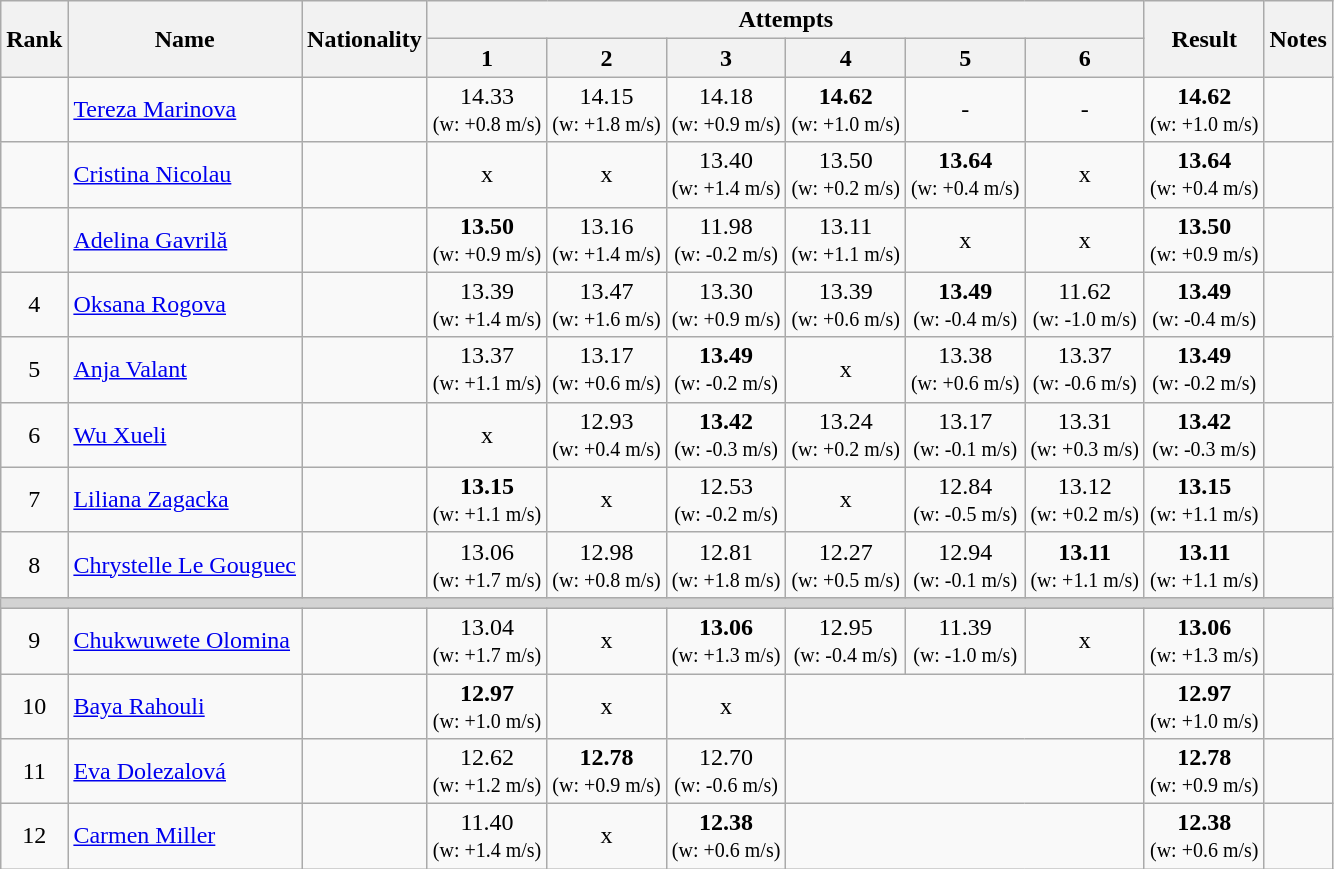<table class="wikitable sortable" style="text-align:center">
<tr>
<th rowspan=2>Rank</th>
<th rowspan=2>Name</th>
<th rowspan=2>Nationality</th>
<th colspan=6>Attempts</th>
<th rowspan=2>Result</th>
<th rowspan=2>Notes</th>
</tr>
<tr>
<th>1</th>
<th>2</th>
<th>3</th>
<th>4</th>
<th>5</th>
<th>6</th>
</tr>
<tr>
<td></td>
<td align=left><a href='#'>Tereza Marinova</a></td>
<td align=left></td>
<td>14.33<br><small>(w: +0.8 m/s)</small></td>
<td>14.15<br><small>(w: +1.8 m/s)</small></td>
<td>14.18<br><small>(w: +0.9 m/s)</small></td>
<td><strong>14.62</strong><br><small>(w: +1.0 m/s)</small></td>
<td>-</td>
<td>-</td>
<td><strong>14.62</strong> <br><small>(w: +1.0 m/s)</small></td>
<td></td>
</tr>
<tr>
<td></td>
<td align=left><a href='#'>Cristina Nicolau</a></td>
<td align=left></td>
<td>x</td>
<td>x</td>
<td>13.40<br><small>(w: +1.4 m/s)</small></td>
<td>13.50<br><small>(w: +0.2 m/s)</small></td>
<td><strong>13.64</strong><br><small>(w: +0.4 m/s)</small></td>
<td>x</td>
<td><strong>13.64</strong> <br><small>(w: +0.4 m/s)</small></td>
<td></td>
</tr>
<tr>
<td></td>
<td align=left><a href='#'>Adelina Gavrilă</a></td>
<td align=left></td>
<td><strong>13.50</strong><br><small>(w: +0.9 m/s)</small></td>
<td>13.16<br><small>(w: +1.4 m/s)</small></td>
<td>11.98<br><small>(w: -0.2 m/s)</small></td>
<td>13.11<br><small>(w: +1.1 m/s)</small></td>
<td>x</td>
<td>x</td>
<td><strong>13.50</strong> <br><small>(w: +0.9 m/s)</small></td>
<td></td>
</tr>
<tr>
<td>4</td>
<td align=left><a href='#'>Oksana Rogova</a></td>
<td align=left></td>
<td>13.39<br><small>(w: +1.4 m/s)</small></td>
<td>13.47<br><small>(w: +1.6 m/s)</small></td>
<td>13.30<br><small>(w: +0.9 m/s)</small></td>
<td>13.39<br><small>(w: +0.6 m/s)</small></td>
<td><strong>13.49</strong><br><small>(w: -0.4 m/s)</small></td>
<td>11.62<br><small>(w: -1.0 m/s)</small></td>
<td><strong>13.49</strong> <br><small>(w: -0.4 m/s)</small></td>
<td></td>
</tr>
<tr>
<td>5</td>
<td align=left><a href='#'>Anja Valant</a></td>
<td align=left></td>
<td>13.37<br><small>(w: +1.1 m/s)</small></td>
<td>13.17<br><small>(w: +0.6 m/s)</small></td>
<td><strong>13.49</strong><br><small>(w: -0.2 m/s)</small></td>
<td>x</td>
<td>13.38<br><small>(w: +0.6 m/s)</small></td>
<td>13.37<br><small>(w: -0.6 m/s)</small></td>
<td><strong>13.49</strong> <br><small>(w: -0.2 m/s)</small></td>
<td></td>
</tr>
<tr>
<td>6</td>
<td align=left><a href='#'>Wu Xueli</a></td>
<td align=left></td>
<td>x</td>
<td>12.93<br><small>(w: +0.4 m/s)</small></td>
<td><strong>13.42</strong><br><small>(w: -0.3 m/s)</small></td>
<td>13.24<br><small>(w: +0.2 m/s)</small></td>
<td>13.17<br><small>(w: -0.1 m/s)</small></td>
<td>13.31<br><small>(w: +0.3 m/s)</small></td>
<td><strong>13.42</strong> <br><small>(w: -0.3 m/s)</small></td>
<td></td>
</tr>
<tr>
<td>7</td>
<td align=left><a href='#'>Liliana Zagacka</a></td>
<td align=left></td>
<td><strong>13.15</strong><br><small>(w: +1.1 m/s)</small></td>
<td>x</td>
<td>12.53<br><small>(w: -0.2 m/s)</small></td>
<td>x</td>
<td>12.84<br><small>(w: -0.5 m/s)</small></td>
<td>13.12<br><small>(w: +0.2 m/s)</small></td>
<td><strong>13.15</strong> <br><small>(w: +1.1 m/s)</small></td>
<td></td>
</tr>
<tr>
<td>8</td>
<td align=left><a href='#'>Chrystelle Le Gouguec</a></td>
<td align=left></td>
<td>13.06<br><small>(w: +1.7 m/s)</small></td>
<td>12.98<br><small>(w: +0.8 m/s)</small></td>
<td>12.81<br><small>(w: +1.8 m/s)</small></td>
<td>12.27<br><small>(w: +0.5 m/s)</small></td>
<td>12.94<br><small>(w: -0.1 m/s)</small></td>
<td><strong>13.11</strong><br><small>(w: +1.1 m/s)</small></td>
<td><strong>13.11</strong> <br><small>(w: +1.1 m/s)</small></td>
<td></td>
</tr>
<tr>
<td colspan=11 bgcolor=lightgray></td>
</tr>
<tr>
<td>9</td>
<td align=left><a href='#'>Chukwuwete Olomina</a></td>
<td align=left></td>
<td>13.04<br><small>(w: +1.7 m/s)</small></td>
<td>x</td>
<td><strong>13.06</strong><br><small>(w: +1.3 m/s)</small></td>
<td>12.95<br><small>(w: -0.4 m/s)</small></td>
<td>11.39<br><small>(w: -1.0 m/s)</small></td>
<td>x</td>
<td><strong>13.06</strong> <br><small>(w: +1.3 m/s)</small></td>
<td></td>
</tr>
<tr>
<td>10</td>
<td align=left><a href='#'>Baya Rahouli</a></td>
<td align=left></td>
<td><strong>12.97</strong><br><small>(w: +1.0 m/s)</small></td>
<td>x</td>
<td>x</td>
<td colspan=3></td>
<td><strong>12.97</strong> <br><small>(w: +1.0 m/s)</small></td>
<td></td>
</tr>
<tr>
<td>11</td>
<td align=left><a href='#'>Eva Dolezalová</a></td>
<td align=left></td>
<td>12.62<br><small>(w: +1.2 m/s)</small></td>
<td><strong>12.78</strong><br><small>(w: +0.9 m/s)</small></td>
<td>12.70<br><small>(w: -0.6 m/s)</small></td>
<td colspan=3></td>
<td><strong>12.78</strong> <br><small>(w: +0.9 m/s)</small></td>
<td></td>
</tr>
<tr>
<td>12</td>
<td align=left><a href='#'>Carmen Miller</a></td>
<td align=left></td>
<td>11.40<br><small>(w: +1.4 m/s)</small></td>
<td>x</td>
<td><strong>12.38</strong><br><small>(w: +0.6 m/s)</small></td>
<td colspan=3></td>
<td><strong>12.38</strong> <br><small>(w: +0.6 m/s)</small></td>
<td></td>
</tr>
</table>
